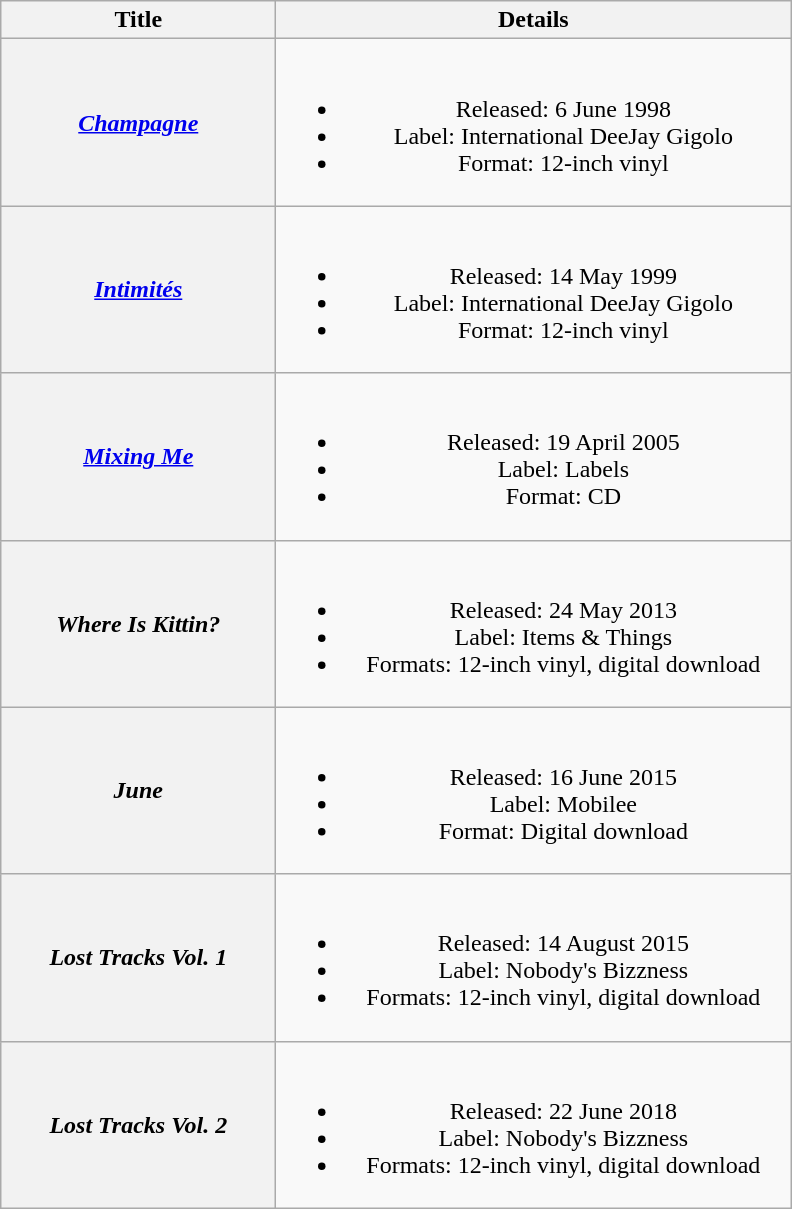<table class="wikitable plainrowheaders" style="text-align:center">
<tr>
<th scope="col" style="width:11em;">Title</th>
<th scope="col" style="width:21em;">Details</th>
</tr>
<tr>
<th scope="row"><em><a href='#'>Champagne</a></em><br></th>
<td><br><ul><li>Released: 6 June 1998</li><li>Label: International DeeJay Gigolo</li><li>Format: 12-inch vinyl</li></ul></td>
</tr>
<tr>
<th scope="row"><em><a href='#'>Intimités</a></em><br></th>
<td><br><ul><li>Released: 14 May 1999</li><li>Label: International DeeJay Gigolo</li><li>Format: 12-inch vinyl</li></ul></td>
</tr>
<tr>
<th scope="row"><em><a href='#'>Mixing Me</a></em></th>
<td><br><ul><li>Released: 19 April 2005</li><li>Label: Labels</li><li>Format: CD</li></ul></td>
</tr>
<tr>
<th scope="row"><em>Where Is Kittin?</em><br></th>
<td><br><ul><li>Released: 24 May 2013</li><li>Label: Items & Things</li><li>Formats: 12-inch vinyl, digital download</li></ul></td>
</tr>
<tr>
<th scope="row"><em>June</em><br></th>
<td><br><ul><li>Released: 16 June 2015</li><li>Label: Mobilee</li><li>Format: Digital download</li></ul></td>
</tr>
<tr>
<th scope="row"><em>Lost Tracks Vol. 1</em><br></th>
<td><br><ul><li>Released: 14 August 2015</li><li>Label: Nobody's Bizzness</li><li>Formats: 12-inch vinyl, digital download</li></ul></td>
</tr>
<tr>
<th scope="row"><em>Lost Tracks Vol. 2</em><br></th>
<td><br><ul><li>Released: 22 June 2018</li><li>Label: Nobody's Bizzness</li><li>Formats: 12-inch vinyl, digital download</li></ul></td>
</tr>
</table>
